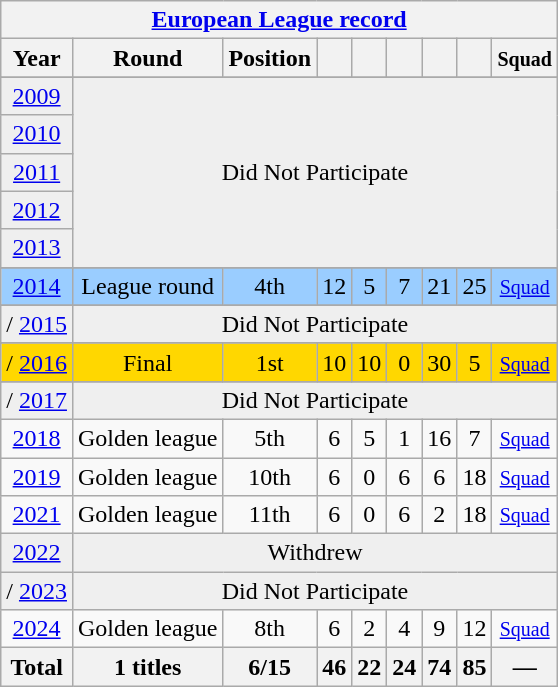<table class="wikitable" style="text-align: center;">
<tr>
<th colspan=10><a href='#'>European League record</a></th>
</tr>
<tr>
<th>Year</th>
<th>Round</th>
<th>Position</th>
<th></th>
<th></th>
<th></th>
<th></th>
<th></th>
<th><small>Squad</small></th>
</tr>
<tr>
</tr>
<tr bgcolor="efefef">
<td> <a href='#'>2009</a></td>
<td colspan=10 rowspan=5 align=center>Did Not Participate</td>
</tr>
<tr bgcolor="efefef">
<td> <a href='#'>2010</a></td>
</tr>
<tr bgcolor="efefef">
<td> <a href='#'>2011</a></td>
</tr>
<tr bgcolor="efefef">
<td> <a href='#'>2012</a></td>
</tr>
<tr bgcolor="efefef">
<td> <a href='#'>2013</a></td>
</tr>
<tr bgcolor="efefef">
</tr>
<tr>
</tr>
<tr bgcolor="#9acdff">
<td> <a href='#'>2014</a></td>
<td>League round</td>
<td>4th</td>
<td>12</td>
<td>5</td>
<td>7</td>
<td>21</td>
<td>25</td>
<td><small><a href='#'>Squad</a></small></td>
</tr>
<tr>
</tr>
<tr bgcolor="efefef">
<td>/ <a href='#'>2015</a></td>
<td colspan=8 rowspan=1 align=center>Did Not Participate</td>
</tr>
<tr>
</tr>
<tr bgcolor="gold">
<td>/ <a href='#'>2016</a></td>
<td>Final</td>
<td>1st</td>
<td>10</td>
<td>10</td>
<td>0</td>
<td>30</td>
<td>5</td>
<td><small><a href='#'>Squad</a></small></td>
</tr>
<tr>
</tr>
<tr bgcolor="efefef">
<td>/ <a href='#'>2017</a></td>
<td colspan=8 rowspan=1 align=center>Did Not Participate</td>
</tr>
<tr>
<td> <a href='#'>2018</a></td>
<td>Golden league</td>
<td>5th</td>
<td>6</td>
<td>5</td>
<td>1</td>
<td>16</td>
<td>7</td>
<td><small><a href='#'>Squad</a></small></td>
</tr>
<tr>
<td> <a href='#'>2019</a></td>
<td>Golden league</td>
<td>10th</td>
<td>6</td>
<td>0</td>
<td>6</td>
<td>6</td>
<td>18</td>
<td><small><a href='#'>Squad</a></small></td>
</tr>
<tr>
<td> <a href='#'>2021</a></td>
<td>Golden league</td>
<td>11th</td>
<td>6</td>
<td>0</td>
<td>6</td>
<td>2</td>
<td>18</td>
<td><small><a href='#'>Squad</a></small></td>
</tr>
<tr bgcolor="efefef">
<td> <a href='#'>2022</a></td>
<td colspan=8 rowspan=1 align=center>Withdrew</td>
</tr>
<tr bgcolor="efefef">
<td>/ <a href='#'>2023</a></td>
<td colspan=8 rowspan=1 align=center>Did Not Participate</td>
</tr>
<tr>
<td> <a href='#'>2024</a></td>
<td>Golden league</td>
<td>8th</td>
<td>6</td>
<td>2</td>
<td>4</td>
<td>9</td>
<td>12</td>
<td><small><a href='#'>Squad</a></small></td>
</tr>
<tr bgcolor="efefef">
<th>Total</th>
<th>1 titles</th>
<th>6/15</th>
<th>46</th>
<th>22</th>
<th>24</th>
<th>74</th>
<th>85</th>
<th>—</th>
</tr>
</table>
